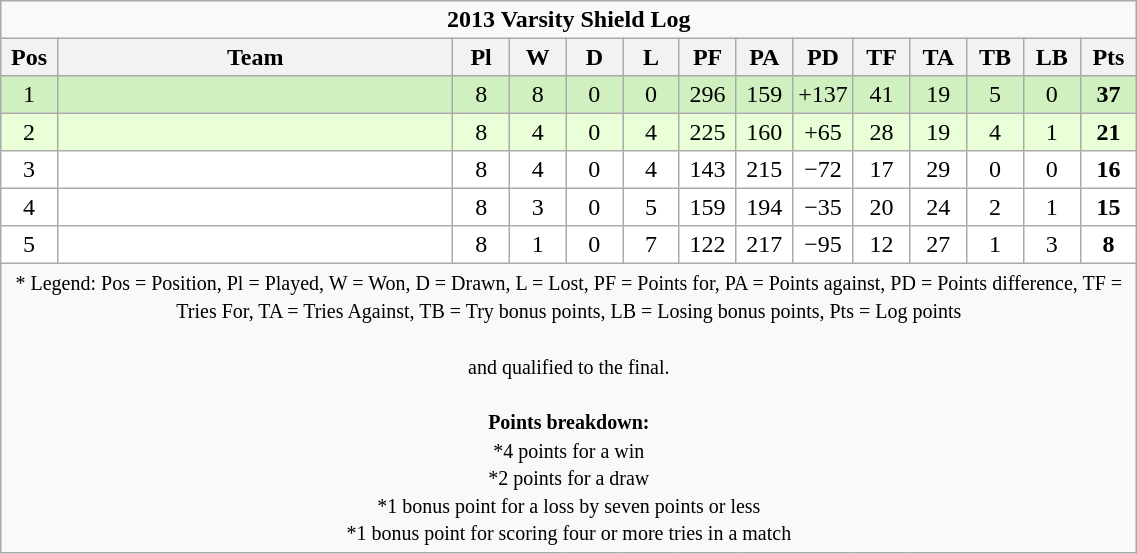<table class="wikitable" style="text-align:center; line-height:110%; font-size:100%; width:60%;">
<tr>
<td colspan="14" cellpadding="0" cellspacing="0"><strong>2013 Varsity Shield Log</strong></td>
</tr>
<tr>
<th style="width:5%;">Pos</th>
<th style="width:35%;">Team</th>
<th style="width:5%;">Pl</th>
<th style="width:5%;">W</th>
<th style="width:5%;">D</th>
<th style="width:5%;">L</th>
<th style="width:5%;">PF</th>
<th style="width:5%;">PA</th>
<th style="width:5%;">PD</th>
<th style="width:5%;">TF</th>
<th style="width:5%;">TA</th>
<th style="width:5%;">TB</th>
<th style="width:5%;">LB</th>
<th style="width:5%;">Pts<br></th>
</tr>
<tr style="background:#D0F0C0; text-align:center;">
<td>1</td>
<td align=left></td>
<td>8</td>
<td>8</td>
<td>0</td>
<td>0</td>
<td>296</td>
<td>159</td>
<td>+137</td>
<td>41</td>
<td>19</td>
<td>5</td>
<td>0</td>
<td><strong>37</strong></td>
</tr>
<tr style="background:#E8FFD8; text-align:center;">
<td>2</td>
<td align=left></td>
<td>8</td>
<td>4</td>
<td>0</td>
<td>4</td>
<td>225</td>
<td>160</td>
<td>+65</td>
<td>28</td>
<td>19</td>
<td>4</td>
<td>1</td>
<td><strong>21</strong></td>
</tr>
<tr style="background:#FFFFFF; text-align:center;">
<td>3</td>
<td align=left></td>
<td>8</td>
<td>4</td>
<td>0</td>
<td>4</td>
<td>143</td>
<td>215</td>
<td>−72</td>
<td>17</td>
<td>29</td>
<td>0</td>
<td>0</td>
<td><strong>16</strong></td>
</tr>
<tr style="background:#FFFFFF; text-align:center;">
<td>4</td>
<td align=left></td>
<td>8</td>
<td>3</td>
<td>0</td>
<td>5</td>
<td>159</td>
<td>194</td>
<td>−35</td>
<td>20</td>
<td>24</td>
<td>2</td>
<td>1</td>
<td><strong>15</strong></td>
</tr>
<tr style="background:#FFFFFF; text-align:center;">
<td>5</td>
<td align=left></td>
<td>8</td>
<td>1</td>
<td>0</td>
<td>7</td>
<td>122</td>
<td>217</td>
<td>−95</td>
<td>12</td>
<td>27</td>
<td>1</td>
<td>3</td>
<td><strong>8</strong></td>
</tr>
<tr>
<td colspan="14" style="border:0px"><small>* Legend: Pos = Position, Pl = Played, W = Won, D = Drawn, L = Lost, PF = Points for, PA = Points against, PD = Points difference, TF = Tries For, TA = Tries Against, TB = Try bonus points, LB = Losing bonus points, Pts = Log points<br><br> and  qualified to the final.<br><br><strong>Points breakdown:</strong><br>*4 points for a win<br>*2 points for a draw<br>*1 bonus point for a loss by seven points or less<br>*1 bonus point for scoring four or more tries in a match</small></td>
</tr>
</table>
